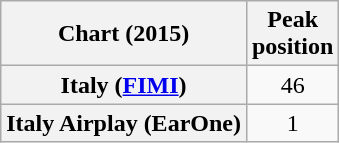<table class="wikitable sortable plainrowheaders" style="text-align:center;">
<tr>
<th>Chart (2015)</th>
<th>Peak<br>position</th>
</tr>
<tr>
<th scope="row">Italy (<a href='#'>FIMI</a>)</th>
<td>46</td>
</tr>
<tr>
<th scope="row">Italy Airplay (EarOne)</th>
<td>1</td>
</tr>
</table>
